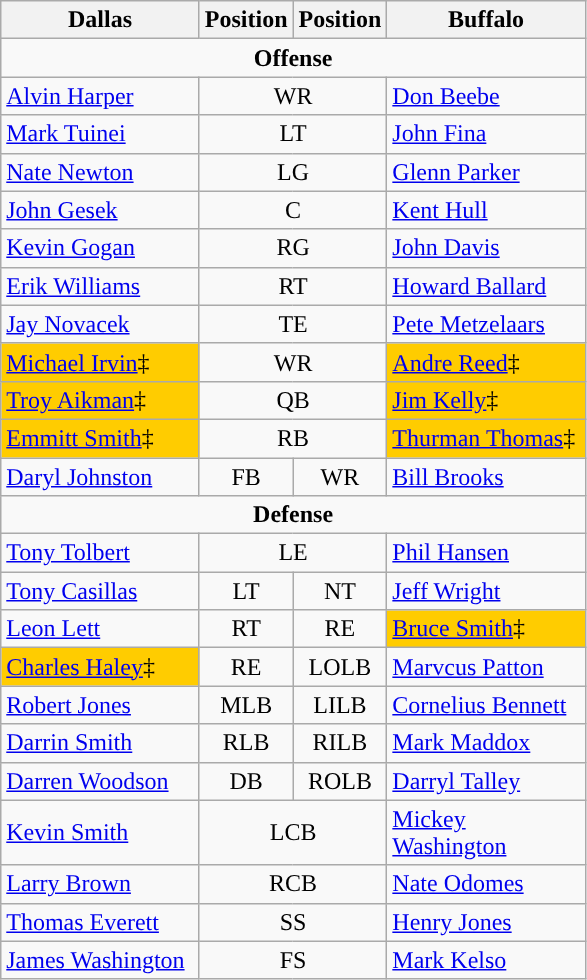<table class="wikitable">
<tr>
<th width="125px">Dallas</th>
<th>Position</th>
<th>Position</th>
<th width="125px">Buffalo</th>
</tr>
<tr>
<td colspan="4" style="text-align:center"><strong>Offense</strong></td>
</tr>
<tr>
<td><a href='#'>Alvin Harper</a></td>
<td colspan="2" style="text-align:center;">WR</td>
<td><a href='#'>Don Beebe</a></td>
</tr>
<tr>
<td><a href='#'>Mark Tuinei</a></td>
<td colspan="2" style="text-align:center;">LT</td>
<td><a href='#'>John Fina</a></td>
</tr>
<tr>
<td><a href='#'>Nate Newton</a></td>
<td colspan="2" style="text-align:center;">LG</td>
<td><a href='#'>Glenn Parker</a></td>
</tr>
<tr>
<td><a href='#'>John Gesek</a></td>
<td colspan="2" style="text-align:center;">C</td>
<td><a href='#'>Kent Hull</a></td>
</tr>
<tr>
<td><a href='#'>Kevin Gogan</a></td>
<td colspan="2" style="text-align:center;">RG</td>
<td><a href='#'>John Davis</a></td>
</tr>
<tr>
<td><a href='#'>Erik Williams</a></td>
<td colspan="2" style="text-align:center;">RT</td>
<td><a href='#'>Howard Ballard</a></td>
</tr>
<tr>
<td><a href='#'>Jay Novacek</a></td>
<td colspan="2" style="text-align:center;">TE</td>
<td><a href='#'>Pete Metzelaars</a></td>
</tr>
<tr>
<td bgcolor="#FFCC00"><a href='#'>Michael Irvin</a>‡</td>
<td colspan="2" style="text-align:center;">WR</td>
<td bgcolor="#FFCC00"><a href='#'>Andre Reed</a>‡</td>
</tr>
<tr>
<td bgcolor="#FFCC00"><a href='#'>Troy Aikman</a>‡</td>
<td colspan="2" style="text-align:center;">QB</td>
<td bgcolor="#FFCC00"><a href='#'>Jim Kelly</a>‡</td>
</tr>
<tr>
<td bgcolor="#FFCC00"><a href='#'>Emmitt Smith</a>‡</td>
<td colspan="2" style="text-align:center;">RB</td>
<td bgcolor="#FFCC00"><a href='#'>Thurman Thomas</a>‡</td>
</tr>
<tr>
<td><a href='#'>Daryl Johnston</a></td>
<td style="text-align:center;">FB</td>
<td style="text-align:center;">WR</td>
<td><a href='#'>Bill Brooks</a></td>
</tr>
<tr>
<td colspan="4" align="center"><strong>Defense</strong></td>
</tr>
<tr>
<td><a href='#'>Tony Tolbert</a></td>
<td colspan="2" style="text-align:center;">LE</td>
<td><a href='#'>Phil Hansen</a></td>
</tr>
<tr>
<td><a href='#'>Tony Casillas</a></td>
<td style="text-align:center;">LT</td>
<td style="text-align:center;">NT</td>
<td><a href='#'>Jeff Wright</a></td>
</tr>
<tr>
<td><a href='#'>Leon Lett</a></td>
<td style="text-align:center;">RT</td>
<td style="text-align:center;">RE</td>
<td bgcolor="#FFCC00"><a href='#'>Bruce Smith</a>‡</td>
</tr>
<tr>
<td bgcolor="#FFCC00"><a href='#'>Charles Haley</a>‡</td>
<td style="text-align:center;">RE</td>
<td style="text-align:center;">LOLB</td>
<td><a href='#'>Marvcus Patton</a></td>
</tr>
<tr>
<td><a href='#'>Robert Jones</a></td>
<td style="text-align:center;">MLB</td>
<td style="text-align:center;">LILB</td>
<td><a href='#'>Cornelius Bennett</a></td>
</tr>
<tr>
<td><a href='#'>Darrin Smith</a></td>
<td style="text-align:center;">RLB</td>
<td style="text-align:center;">RILB</td>
<td><a href='#'>Mark Maddox</a></td>
</tr>
<tr>
<td><a href='#'>Darren Woodson</a></td>
<td style="text-align:center;">DB</td>
<td style="text-align:center;">ROLB</td>
<td><a href='#'>Darryl Talley</a></td>
</tr>
<tr>
<td><a href='#'>Kevin Smith</a></td>
<td colspan="2" style="text-align:center;">LCB</td>
<td><a href='#'>Mickey Washington</a></td>
</tr>
<tr>
<td><a href='#'>Larry Brown</a></td>
<td colspan="2" style="text-align:center;">RCB</td>
<td><a href='#'>Nate Odomes</a></td>
</tr>
<tr>
<td><a href='#'>Thomas Everett</a></td>
<td colspan="2" style="text-align:center;">SS</td>
<td><a href='#'>Henry Jones</a></td>
</tr>
<tr>
<td><a href='#'>James Washington</a></td>
<td colspan="2" style="text-align:center;">FS</td>
<td><a href='#'>Mark Kelso</a></td>
</tr>
</table>
